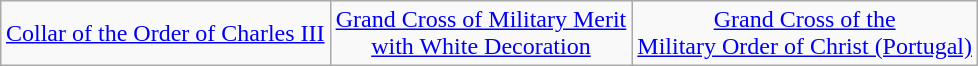<table class="wikitable" style="margin:auto">
<tr>
<td align=center><a href='#'>Collar of the Order of Charles III</a></td>
<td align=center><a href='#'>Grand Cross of Military Merit<br>with White Decoration</a></td>
<td align=center><a href='#'>Grand Cross of the<br>Military Order of Christ (Portugal)</a></td>
</tr>
</table>
